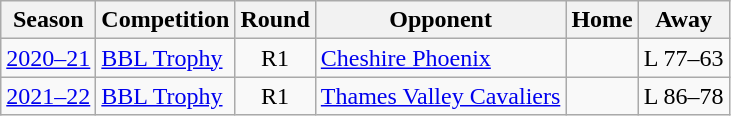<table class="wikitable" style="font-size:100%;">
<tr>
<th>Season</th>
<th>Competition</th>
<th>Round</th>
<th>Opponent</th>
<th>Home</th>
<th>Away</th>
</tr>
<tr>
<td rowspan=1><a href='#'>2020–21</a></td>
<td rowspan=1><a href='#'>BBL Trophy</a></td>
<td align=center>R1</td>
<td align=left><a href='#'>Cheshire Phoenix</a></td>
<td align=center></td>
<td align=center>L 77–63</td>
</tr>
<tr>
<td rowspan=1><a href='#'>2021–22</a></td>
<td rowspan=1><a href='#'>BBL Trophy</a></td>
<td align=center>R1</td>
<td align=left><a href='#'>Thames Valley Cavaliers</a></td>
<td align=center></td>
<td align=center>L 86–78</td>
</tr>
</table>
